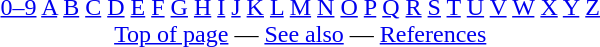<table id="toc" class="toc" summary="Contents">
<tr>
<th></th>
</tr>
<tr>
<td align="center"><br><a href='#'>0–9</a> <a href='#'>A</a> <a href='#'>B</a> <a href='#'>C</a> <a href='#'>D</a> <a href='#'>E</a> <a href='#'>F</a> <a href='#'>G</a> <a href='#'>H</a> <a href='#'>I</a> <a href='#'>J</a> <a href='#'>K</a> <a href='#'>L</a> <a href='#'>M</a> <a href='#'>N</a> <a href='#'>O</a> <a href='#'>P</a> <a href='#'>Q</a> <a href='#'>R</a> <a href='#'>S</a> <a href='#'>T</a> <a href='#'>U</a> <a href='#'>V</a> <a href='#'>W</a> <a href='#'>X</a> <a href='#'>Y</a> <a href='#'>Z</a> <br><a href='#'>Top of page</a> — <a href='#'>See also</a> — <a href='#'>References</a></td>
</tr>
</table>
